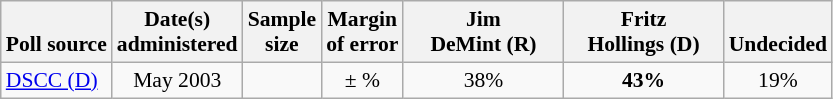<table class="wikitable" style="font-size:90%;text-align:center;">
<tr style="vertical-align:bottom">
<th>Poll source</th>
<th>Date(s)<br>administered</th>
<th>Sample<br>size</th>
<th>Margin<br>of error</th>
<th style="width:100px;">Jim<br>DeMint (R)</th>
<th style="width:100px;">Fritz<br>Hollings (D)</th>
<th>Undecided</th>
</tr>
<tr>
<td style="text-align:left;"><a href='#'>DSCC (D)</a></td>
<td>May 2003</td>
<td></td>
<td>± %</td>
<td>38%</td>
<td><strong>43%</strong></td>
<td>19%</td>
</tr>
</table>
